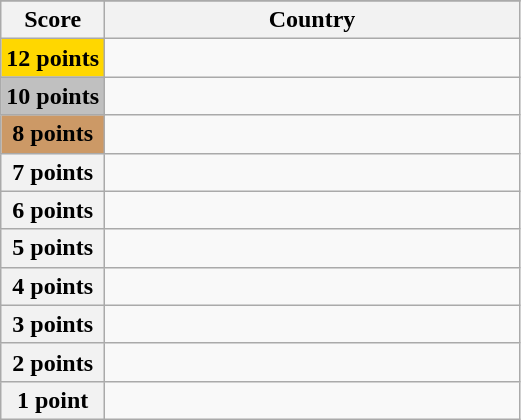<table class="wikitable">
<tr>
</tr>
<tr>
<th scope="col" width="20%">Score</th>
<th scope="col">Country</th>
</tr>
<tr>
<th scope="row" style="background:gold">12 points</th>
<td></td>
</tr>
<tr>
<th scope="row" style="background:silver">10 points</th>
<td></td>
</tr>
<tr>
<th scope="row" style="background:#CC9966">8 points</th>
<td></td>
</tr>
<tr>
<th scope="row">7 points</th>
<td></td>
</tr>
<tr>
<th scope="row">6 points</th>
<td></td>
</tr>
<tr>
<th scope="row">5 points</th>
<td></td>
</tr>
<tr>
<th scope="row">4 points</th>
<td></td>
</tr>
<tr>
<th scope="row">3 points</th>
<td></td>
</tr>
<tr>
<th scope="row">2 points</th>
<td></td>
</tr>
<tr>
<th scope="row">1 point</th>
<td></td>
</tr>
</table>
